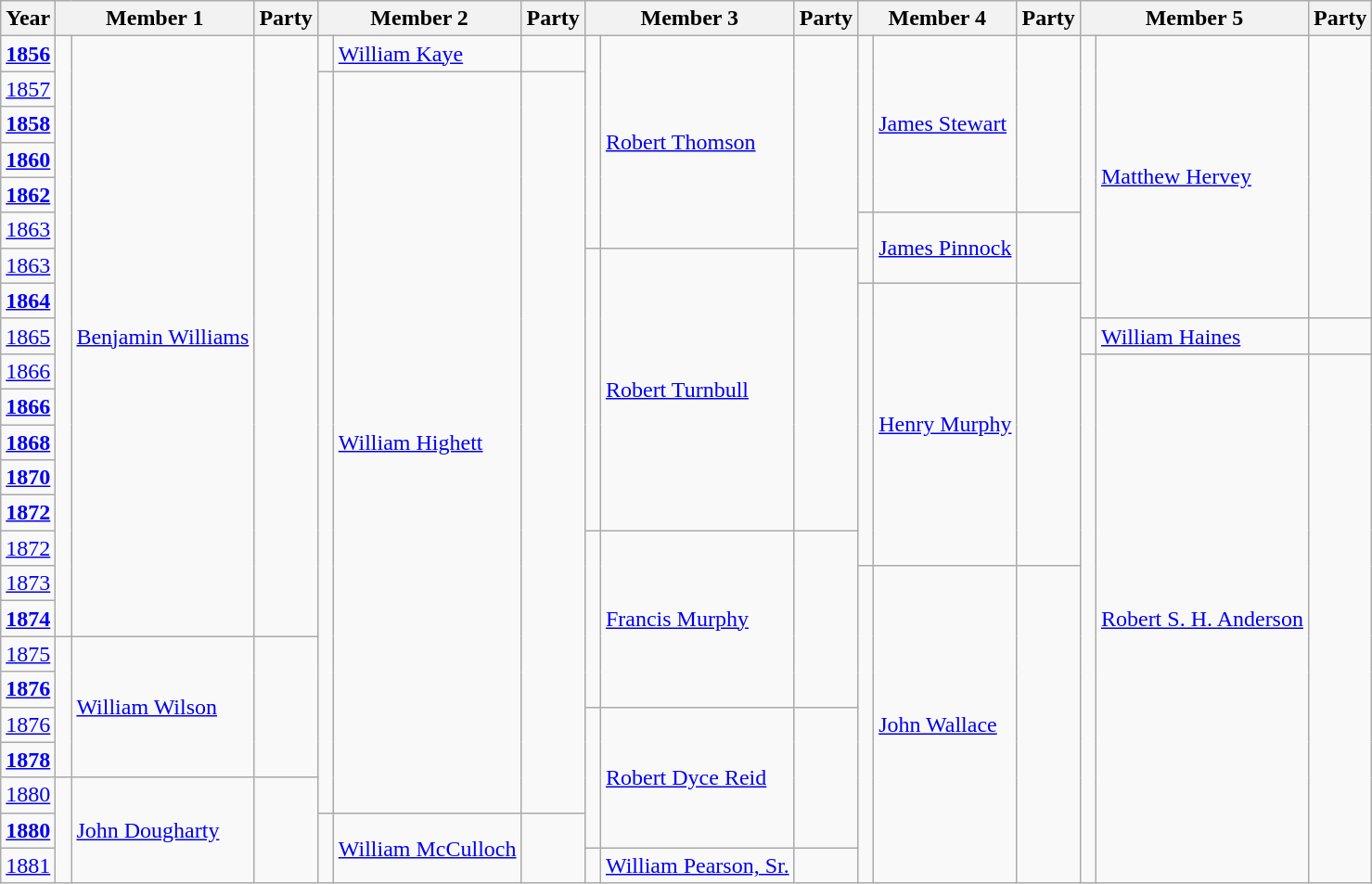<table class="wikitable">
<tr>
<th>Year</th>
<th colspan=2>Member 1</th>
<th>Party</th>
<th colspan=2>Member 2</th>
<th>Party</th>
<th colspan=2>Member 3</th>
<th>Party</th>
<th colspan=2>Member 4</th>
<th>Party</th>
<th colspan=2>Member 5</th>
<th>Party</th>
</tr>
<tr>
<td><strong><a href='#'>1856</a></strong></td>
<td rowspan=17 > </td>
<td rowspan=17><a href='#'>Benjamin Williams</a></td>
<td rowspan=17> </td>
<td> </td>
<td><a href='#'>William Kaye</a></td>
<td> </td>
<td rowspan=6 > </td>
<td rowspan=6><a href='#'>Robert Thomson</a></td>
<td rowspan=6> </td>
<td rowspan=5 > </td>
<td rowspan=5><a href='#'>James Stewart</a></td>
<td rowspan=5> </td>
<td rowspan=8 > </td>
<td rowspan=8><a href='#'>Matthew Hervey</a></td>
<td rowspan=8> </td>
</tr>
<tr>
<td><a href='#'>1857</a></td>
<td rowspan=21 > </td>
<td rowspan=21><a href='#'>William Highett</a></td>
<td rowspan=21> </td>
</tr>
<tr>
<td><strong><a href='#'>1858</a></strong></td>
</tr>
<tr>
<td><strong><a href='#'>1860</a></strong></td>
</tr>
<tr>
<td><strong><a href='#'>1862</a></strong></td>
</tr>
<tr>
<td><a href='#'>1863</a></td>
<td rowspan=2 > </td>
<td rowspan=2><a href='#'>James Pinnock</a><br></td>
<td rowspan=2> </td>
</tr>
<tr>
<td><a href='#'>1863</a></td>
<td rowspan=8 > </td>
<td rowspan=8><a href='#'>Robert Turnbull</a><br></td>
<td rowspan=8> </td>
</tr>
<tr>
<td><strong><a href='#'>1864</a></strong></td>
<td rowspan=8 > </td>
<td rowspan=8><a href='#'>Henry Murphy</a></td>
<td rowspan=8> </td>
</tr>
<tr>
<td><a href='#'>1865</a></td>
<td> </td>
<td><a href='#'>William Haines</a></td>
<td> </td>
</tr>
<tr>
<td><a href='#'>1866</a></td>
<td rowspan=15 > </td>
<td rowspan=15><a href='#'>Robert S. H. Anderson</a></td>
<td rowspan=15> </td>
</tr>
<tr>
<td><strong><a href='#'>1866</a></strong></td>
</tr>
<tr>
<td><strong><a href='#'>1868</a></strong></td>
</tr>
<tr>
<td><strong><a href='#'>1870</a></strong></td>
</tr>
<tr>
<td><strong><a href='#'>1872</a></strong></td>
</tr>
<tr>
<td><a href='#'>1872</a></td>
<td rowspan=5 > </td>
<td rowspan=5><a href='#'>Francis Murphy</a></td>
<td rowspan=5> </td>
</tr>
<tr>
<td><a href='#'>1873</a></td>
<td rowspan=9 > </td>
<td rowspan=9><a href='#'>John Wallace</a></td>
<td rowspan=9> </td>
</tr>
<tr>
<td><strong><a href='#'>1874</a></strong></td>
</tr>
<tr>
<td><a href='#'>1875</a></td>
<td rowspan=4 > </td>
<td rowspan=4><a href='#'>William Wilson</a><br></td>
<td rowspan=4> </td>
</tr>
<tr>
<td><strong><a href='#'>1876</a></strong></td>
</tr>
<tr>
<td><a href='#'>1876</a></td>
<td rowspan=4 > </td>
<td rowspan=4><a href='#'>Robert Dyce Reid</a></td>
<td rowspan=4> </td>
</tr>
<tr>
<td><strong><a href='#'>1878</a></strong></td>
</tr>
<tr>
<td><a href='#'>1880</a></td>
<td rowspan=3 > </td>
<td rowspan=3><a href='#'>John Dougharty</a></td>
<td rowspan=3> </td>
</tr>
<tr>
<td><strong><a href='#'>1880</a></strong></td>
<td rowspan=2 > </td>
<td rowspan=2><a href='#'>William McCulloch</a></td>
<td rowspan=2> </td>
</tr>
<tr>
<td><a href='#'>1881</a></td>
<td> </td>
<td><a href='#'>William Pearson, Sr.</a></td>
<td> </td>
</tr>
</table>
